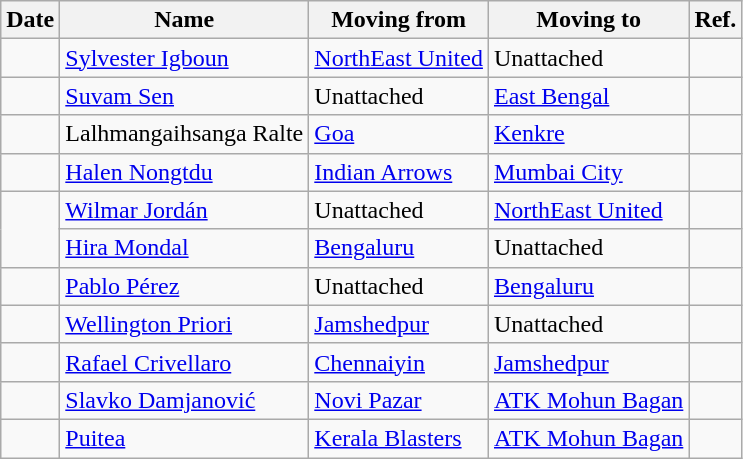<table class="wikitable sortable">
<tr>
<th>Date</th>
<th>Name</th>
<th>Moving from</th>
<th>Moving to</th>
<th>Ref.</th>
</tr>
<tr>
<td><strong></strong></td>
<td> <a href='#'>Sylvester Igboun</a></td>
<td><a href='#'>NorthEast United</a></td>
<td>Unattached</td>
<td></td>
</tr>
<tr>
<td><strong></strong></td>
<td> <a href='#'>Suvam Sen</a></td>
<td>Unattached</td>
<td><a href='#'>East Bengal</a></td>
<td></td>
</tr>
<tr>
<td><strong></strong></td>
<td> Lalhmangaihsanga Ralte</td>
<td><a href='#'>Goa</a></td>
<td><a href='#'>Kenkre</a></td>
<td></td>
</tr>
<tr>
<td><strong></strong></td>
<td> <a href='#'>Halen Nongtdu</a></td>
<td><a href='#'>Indian Arrows</a></td>
<td><a href='#'>Mumbai City</a></td>
<td></td>
</tr>
<tr>
<td rowspan=2><strong></strong></td>
<td> <a href='#'>Wilmar Jordán</a></td>
<td>Unattached</td>
<td><a href='#'>NorthEast United</a></td>
<td></td>
</tr>
<tr>
<td> <a href='#'>Hira Mondal</a></td>
<td><a href='#'>Bengaluru</a></td>
<td>Unattached</td>
<td></td>
</tr>
<tr>
<td><strong></strong></td>
<td> <a href='#'>Pablo Pérez</a></td>
<td>Unattached</td>
<td><a href='#'>Bengaluru</a></td>
<td></td>
</tr>
<tr>
<td><strong></strong></td>
<td> <a href='#'>Wellington Priori</a></td>
<td><a href='#'>Jamshedpur</a></td>
<td>Unattached</td>
<td></td>
</tr>
<tr>
<td><strong></strong></td>
<td> <a href='#'>Rafael Crivellaro</a></td>
<td><a href='#'>Chennaiyin</a></td>
<td><a href='#'>Jamshedpur</a></td>
<td></td>
</tr>
<tr>
<td><strong></strong></td>
<td> <a href='#'>Slavko Damjanović</a></td>
<td> <a href='#'>Novi Pazar</a></td>
<td><a href='#'>ATK Mohun Bagan</a></td>
<td></td>
</tr>
<tr>
<td><strong></strong></td>
<td> <a href='#'>Puitea</a></td>
<td><a href='#'>Kerala Blasters</a></td>
<td><a href='#'>ATK Mohun Bagan</a></td>
<td></td>
</tr>
</table>
